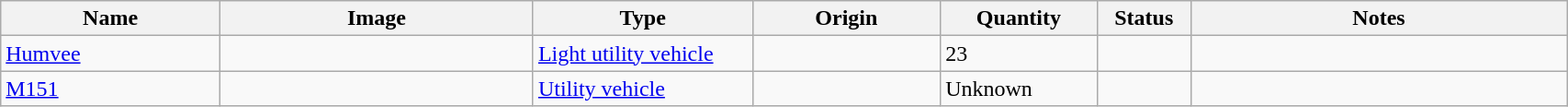<table class="wikitable" style="width:90%;">
<tr>
<th width=14%>Name</th>
<th width=20%>Image</th>
<th width=14%>Type</th>
<th width=12%>Origin</th>
<th width=10%>Quantity</th>
<th width=06%>Status</th>
<th width=24%>Notes</th>
</tr>
<tr>
<td><a href='#'>Humvee</a></td>
<td></td>
<td><a href='#'>Light utility vehicle</a></td>
<td></td>
<td>23</td>
<td></td>
<td></td>
</tr>
<tr>
<td><a href='#'>M151</a></td>
<td></td>
<td><a href='#'>Utility vehicle</a></td>
<td></td>
<td>Unknown</td>
<td></td>
<td></td>
</tr>
</table>
